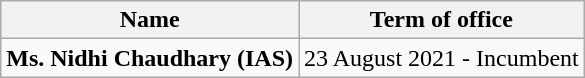<table class="wikitable">
<tr>
<th>Name</th>
<th>Term of office</th>
</tr>
<tr>
<td><strong>Ms. Nidhi Chaudhary (IAS)</strong></td>
<td>23 August 2021 - Incumbent</td>
</tr>
</table>
